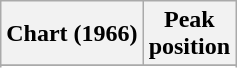<table class="wikitable sortable">
<tr>
<th>Chart (1966)</th>
<th>Peak<br>position</th>
</tr>
<tr>
</tr>
<tr>
</tr>
</table>
